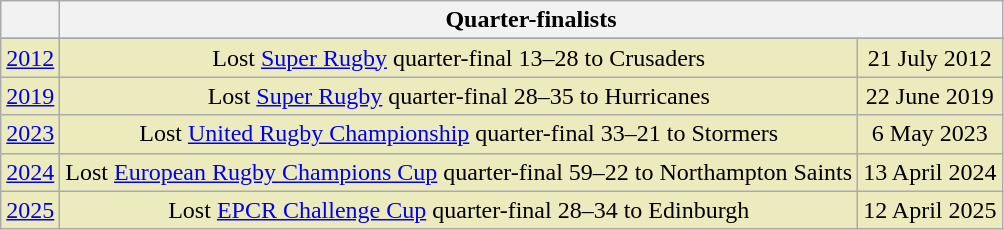<table class="wikitable" style="text-align:center">
<tr>
<th></th>
<th colspan="3">Quarter-finalists</th>
</tr>
<tr>
</tr>
<tr bgcolor=#ECEBBD>
<td><a href='#'>2012</a></td>
<td>Lost <a href='#'>Super Rugby</a> quarter-final 13–28 to Crusaders</td>
<td>21 July 2012</td>
</tr>
<tr bgcolor=#ECEBBD>
<td><a href='#'>2019</a></td>
<td>Lost <a href='#'>Super Rugby</a> quarter-final 28–35 to Hurricanes</td>
<td>22 June 2019</td>
</tr>
<tr bgcolor=#ECEBBD>
<td><a href='#'>2023</a></td>
<td>Lost <a href='#'>United Rugby Championship</a> quarter-final 33–21 to Stormers</td>
<td>6 May 2023</td>
</tr>
<tr bgcolor=#ECEBBD>
<td><a href='#'>2024</a></td>
<td>Lost <a href='#'>European Rugby Champions Cup</a> quarter-final 59–22 to Northampton Saints</td>
<td>13 April 2024</td>
</tr>
<tr bgcolor=#ECEBBD>
<td><a href='#'>2025</a></td>
<td>Lost <a href='#'>EPCR Challenge Cup</a> quarter-final 28–34 to Edinburgh</td>
<td>12 April 2025</td>
</tr>
</table>
